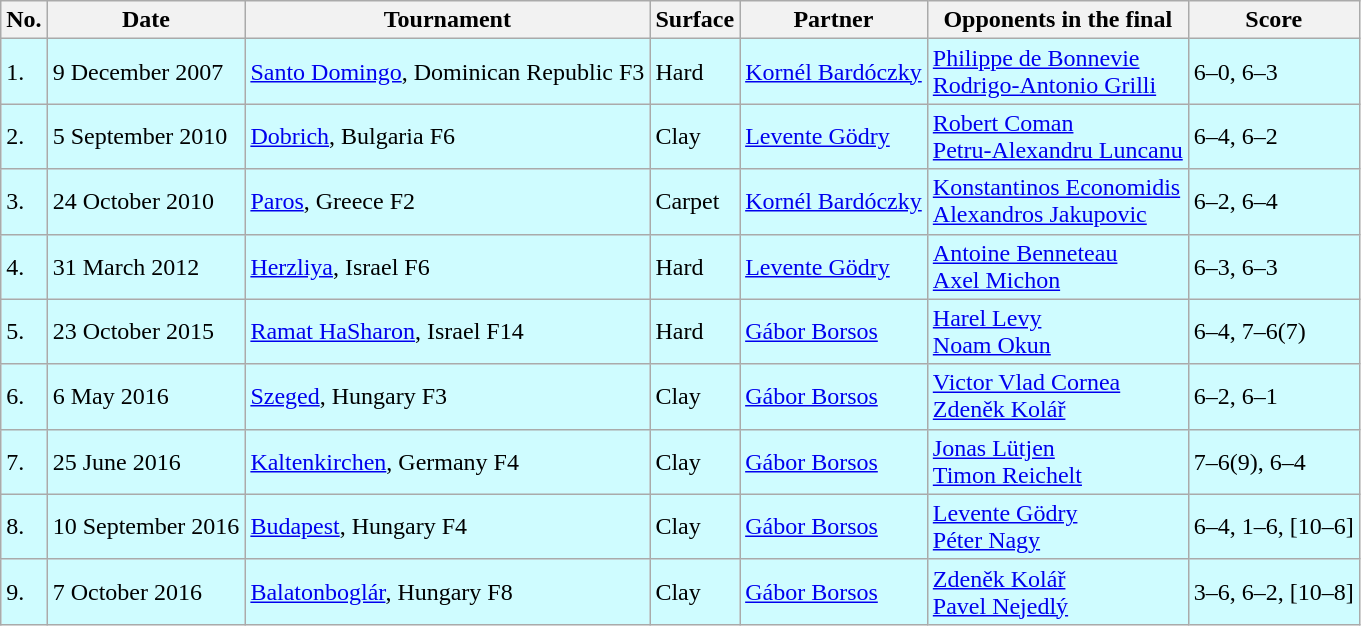<table class="wikitable">
<tr>
<th>No.</th>
<th>Date</th>
<th>Tournament</th>
<th>Surface</th>
<th>Partner</th>
<th>Opponents in the final</th>
<th>Score</th>
</tr>
<tr bgcolor="CFFCFF">
<td>1.</td>
<td>9 December 2007</td>
<td> <a href='#'>Santo Domingo</a>, Dominican Republic F3</td>
<td>Hard</td>
<td> <a href='#'>Kornél Bardóczky</a></td>
<td> <a href='#'>Philippe de Bonnevie</a> <br>  <a href='#'>Rodrigo-Antonio Grilli</a></td>
<td>6–0, 6–3</td>
</tr>
<tr bgcolor="CFFCFF">
<td>2.</td>
<td>5 September 2010</td>
<td> <a href='#'>Dobrich</a>, Bulgaria F6</td>
<td>Clay</td>
<td> <a href='#'>Levente Gödry</a></td>
<td> <a href='#'>Robert Coman</a> <br>  <a href='#'>Petru-Alexandru Luncanu</a></td>
<td>6–4, 6–2</td>
</tr>
<tr bgcolor="CFFCFF">
<td>3.</td>
<td>24 October 2010</td>
<td> <a href='#'>Paros</a>, Greece F2</td>
<td>Carpet</td>
<td> <a href='#'>Kornél Bardóczky</a></td>
<td> <a href='#'>Konstantinos Economidis</a> <br>  <a href='#'>Alexandros Jakupovic</a></td>
<td>6–2, 6–4</td>
</tr>
<tr bgcolor="CFFCFF">
<td>4.</td>
<td>31 March 2012</td>
<td> <a href='#'>Herzliya</a>, Israel F6</td>
<td>Hard</td>
<td> <a href='#'>Levente Gödry</a></td>
<td> <a href='#'>Antoine Benneteau</a> <br>  <a href='#'>Axel Michon</a></td>
<td>6–3, 6–3</td>
</tr>
<tr bgcolor="CFFCFF">
<td>5.</td>
<td>23 October 2015</td>
<td> <a href='#'>Ramat HaSharon</a>, Israel F14</td>
<td>Hard</td>
<td> <a href='#'>Gábor Borsos</a></td>
<td> <a href='#'>Harel Levy</a> <br>  <a href='#'>Noam Okun</a></td>
<td>6–4, 7–6(7)</td>
</tr>
<tr bgcolor="CFFCFF">
<td>6.</td>
<td>6 May 2016</td>
<td> <a href='#'>Szeged</a>, Hungary F3</td>
<td>Clay</td>
<td> <a href='#'>Gábor Borsos</a></td>
<td> <a href='#'>Victor Vlad Cornea</a> <br>  <a href='#'>Zdeněk Kolář</a></td>
<td>6–2, 6–1</td>
</tr>
<tr bgcolor="CFFCFF">
<td>7.</td>
<td>25 June 2016</td>
<td> <a href='#'>Kaltenkirchen</a>, Germany F4</td>
<td>Clay</td>
<td> <a href='#'>Gábor Borsos</a></td>
<td> <a href='#'>Jonas Lütjen</a> <br>  <a href='#'>Timon Reichelt</a></td>
<td>7–6(9), 6–4</td>
</tr>
<tr bgcolor="CFFCFF">
<td>8.</td>
<td>10 September 2016</td>
<td> <a href='#'>Budapest</a>, Hungary F4</td>
<td>Clay</td>
<td> <a href='#'>Gábor Borsos</a></td>
<td> <a href='#'>Levente Gödry</a> <br>  <a href='#'>Péter Nagy</a></td>
<td>6–4, 1–6, [10–6]</td>
</tr>
<tr bgcolor="CFFCFF">
<td>9.</td>
<td>7 October 2016</td>
<td> <a href='#'>Balatonboglár</a>, Hungary F8</td>
<td>Clay</td>
<td> <a href='#'>Gábor Borsos</a></td>
<td> <a href='#'>Zdeněk Kolář</a> <br>  <a href='#'>Pavel Nejedlý</a></td>
<td>3–6, 6–2, [10–8]</td>
</tr>
</table>
